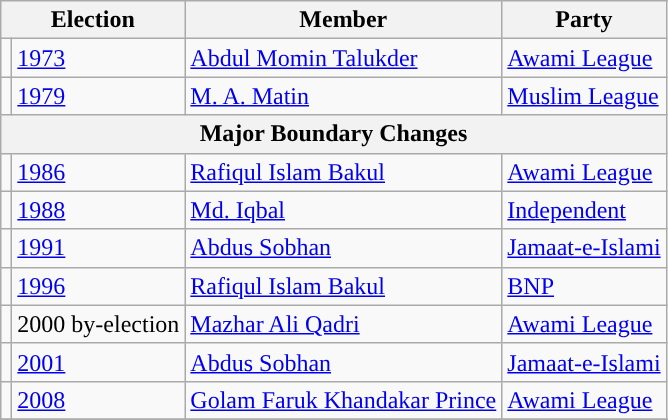<table class="wikitable">
<tr>
<th colspan="2">Election</th>
<th>Member</th>
<th>Party</th>
</tr>
<tr>
<td style="background-color:"></td>
<td><a href='#'>1973</a></td>
<td><a href='#'>Abdul Momin Talukder</a></td>
<td><a href='#'>Awami League</a></td>
</tr>
<tr>
<td style="background-color:"></td>
<td><a href='#'>1979</a></td>
<td><a href='#'>M. A. Matin</a></td>
<td><a href='#'>Muslim League</a></td>
</tr>
<tr>
<th colspan="4">Major Boundary Changes</th>
</tr>
<tr>
<td style="background-color:"></td>
<td><a href='#'>1986</a></td>
<td><a href='#'>Rafiqul Islam Bakul</a></td>
<td><a href='#'>Awami League</a></td>
</tr>
<tr>
<td style="background-color:"></td>
<td><a href='#'>1988</a></td>
<td><a href='#'>Md. Iqbal</a></td>
<td><a href='#'>Independent</a></td>
</tr>
<tr>
<td style="background-color:"></td>
<td><a href='#'>1991</a></td>
<td><a href='#'>Abdus Sobhan</a></td>
<td><a href='#'>Jamaat-e-Islami</a></td>
</tr>
<tr>
<td style="background-color:"></td>
<td><a href='#'>1996</a></td>
<td><a href='#'>Rafiqul Islam Bakul</a></td>
<td><a href='#'>BNP</a></td>
</tr>
<tr>
<td style="background-color:"></td>
<td>2000 by-election</td>
<td><a href='#'>Mazhar Ali Qadri</a></td>
<td><a href='#'>Awami League</a></td>
</tr>
<tr>
<td style="background-color:"></td>
<td><a href='#'>2001</a></td>
<td><a href='#'>Abdus Sobhan</a></td>
<td><a href='#'>Jamaat-e-Islami</a></td>
</tr>
<tr>
<td style="background-color:"></td>
<td><a href='#'>2008</a></td>
<td><a href='#'>Golam Faruk Khandakar Prince</a></td>
<td><a href='#'>Awami League</a></td>
</tr>
<tr>
</tr>
</table>
